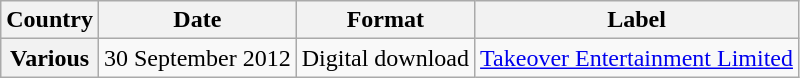<table class="wikitable plainrowheaders">
<tr>
<th scope="col">Country</th>
<th scope="col">Date</th>
<th scope="col">Format</th>
<th scope="col">Label</th>
</tr>
<tr>
<th scope="row">Various</th>
<td>30 September 2012</td>
<td>Digital download</td>
<td><a href='#'>Takeover Entertainment Limited</a></td>
</tr>
</table>
